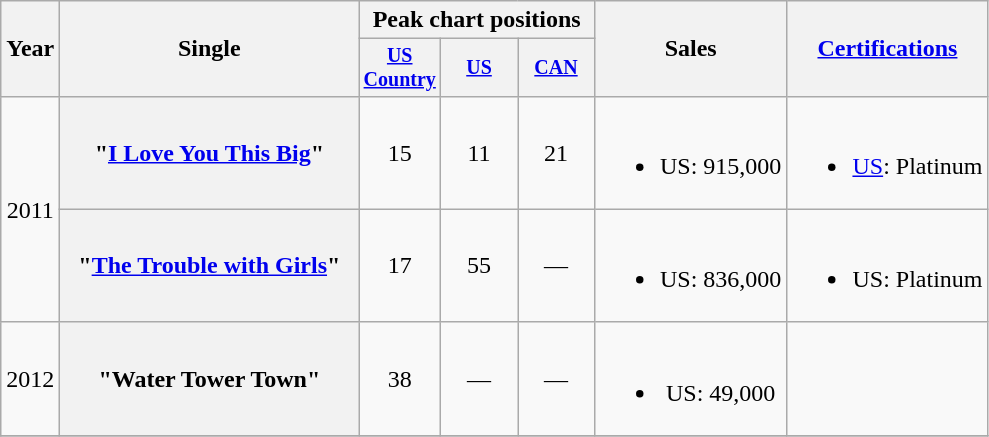<table class="wikitable plainrowheaders" style="text-align:center;">
<tr>
<th rowspan="2">Year</th>
<th rowspan="2" style="width:12em;">Single</th>
<th colspan="3">Peak chart positions</th>
<th rowspan="2">Sales</th>
<th rowspan="2"><a href='#'>Certifications</a></th>
</tr>
<tr style="font-size:smaller;">
<th style="width:45px;"><a href='#'>US Country</a><br></th>
<th style="width:45px;"><a href='#'>US</a><br></th>
<th style="width:45px;"><a href='#'>CAN</a></th>
</tr>
<tr>
<td rowspan="2">2011</td>
<th scope="row">"<a href='#'>I Love You This Big</a>"</th>
<td>15</td>
<td>11</td>
<td>21</td>
<td><br><ul><li>US: 915,000</li></ul></td>
<td><br><ul><li><a href='#'>US</a>: Platinum</li></ul></td>
</tr>
<tr>
<th scope="row">"<a href='#'>The Trouble with Girls</a>"</th>
<td>17</td>
<td>55</td>
<td>—</td>
<td><br><ul><li>US: 836,000</li></ul></td>
<td><br><ul><li>US: Platinum</li></ul></td>
</tr>
<tr>
<td>2012</td>
<th scope="row">"Water Tower Town"</th>
<td>38</td>
<td>—</td>
<td>—</td>
<td><br><ul><li>US: 49,000</li></ul></td>
<td></td>
</tr>
<tr>
</tr>
</table>
